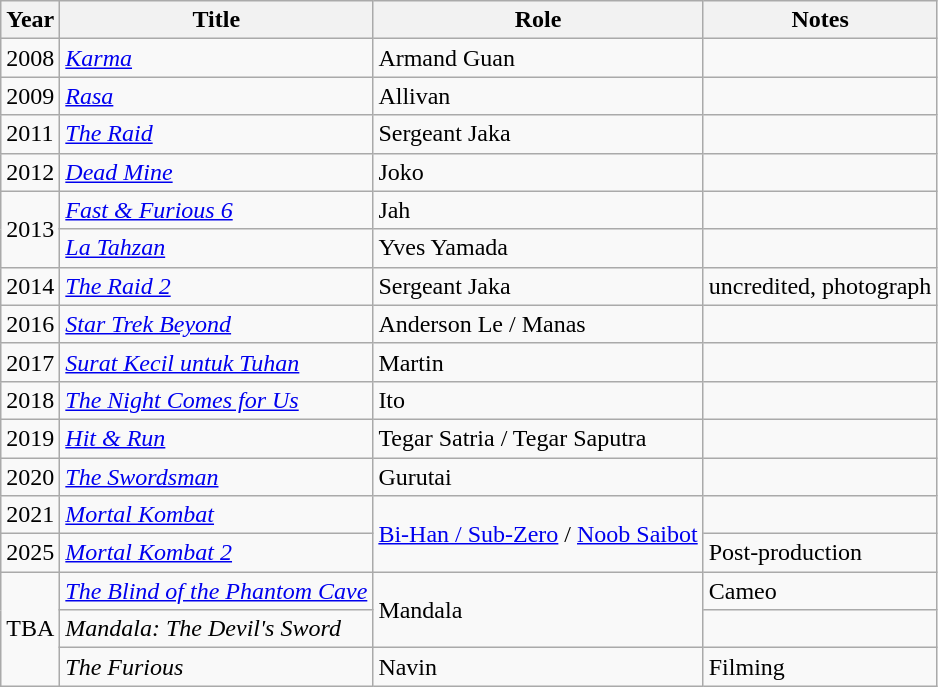<table class="wikitable sortable">
<tr>
<th>Year</th>
<th>Title</th>
<th>Role</th>
<th>Notes</th>
</tr>
<tr>
<td>2008</td>
<td><em><a href='#'>Karma</a></em></td>
<td>Armand Guan</td>
<td></td>
</tr>
<tr>
<td>2009</td>
<td><em><a href='#'>Rasa</a></em></td>
<td>Allivan</td>
<td></td>
</tr>
<tr>
<td>2011</td>
<td><em><a href='#'>The Raid</a></em></td>
<td>Sergeant Jaka</td>
<td></td>
</tr>
<tr>
<td>2012</td>
<td><em><a href='#'>Dead Mine</a></em></td>
<td>Joko</td>
<td></td>
</tr>
<tr>
<td rowspan=2>2013</td>
<td><em><a href='#'>Fast & Furious 6</a> </em></td>
<td>Jah</td>
<td></td>
</tr>
<tr>
<td><em><a href='#'>La Tahzan</a></em></td>
<td>Yves Yamada</td>
<td></td>
</tr>
<tr>
<td>2014</td>
<td><em><a href='#'>The Raid 2</a></em></td>
<td>Sergeant Jaka</td>
<td>uncredited, photograph</td>
</tr>
<tr>
<td>2016</td>
<td><em><a href='#'>Star Trek Beyond</a></em></td>
<td>Anderson Le / Manas</td>
<td></td>
</tr>
<tr>
<td>2017</td>
<td><em><a href='#'>Surat Kecil untuk Tuhan</a></em></td>
<td>Martin</td>
<td></td>
</tr>
<tr>
<td>2018</td>
<td><em><a href='#'>The Night Comes for Us</a></em></td>
<td>Ito</td>
<td></td>
</tr>
<tr>
<td>2019</td>
<td><em><a href='#'>Hit & Run</a></em></td>
<td>Tegar Satria / Tegar Saputra</td>
<td></td>
</tr>
<tr>
<td>2020</td>
<td><em><a href='#'>The Swordsman</a></em></td>
<td>Gurutai</td>
<td></td>
</tr>
<tr>
<td>2021</td>
<td><em><a href='#'>Mortal Kombat</a></em></td>
<td rowspan="2"><a href='#'>Bi-Han / Sub-Zero</a> / <a href='#'>Noob Saibot</a></td>
<td></td>
</tr>
<tr>
<td>2025</td>
<td><em><a href='#'>Mortal Kombat 2</a></em></td>
<td>Post-production</td>
</tr>
<tr>
<td rowspan="3">TBA</td>
<td><em><a href='#'>The Blind of the Phantom Cave</a></em></td>
<td rowspan="2">Mandala</td>
<td>Cameo</td>
</tr>
<tr>
<td><em>Mandala: The Devil's Sword</em></td>
<td></td>
</tr>
<tr>
<td><em>The Furious</em></td>
<td>Navin</td>
<td>Filming</td>
</tr>
</table>
